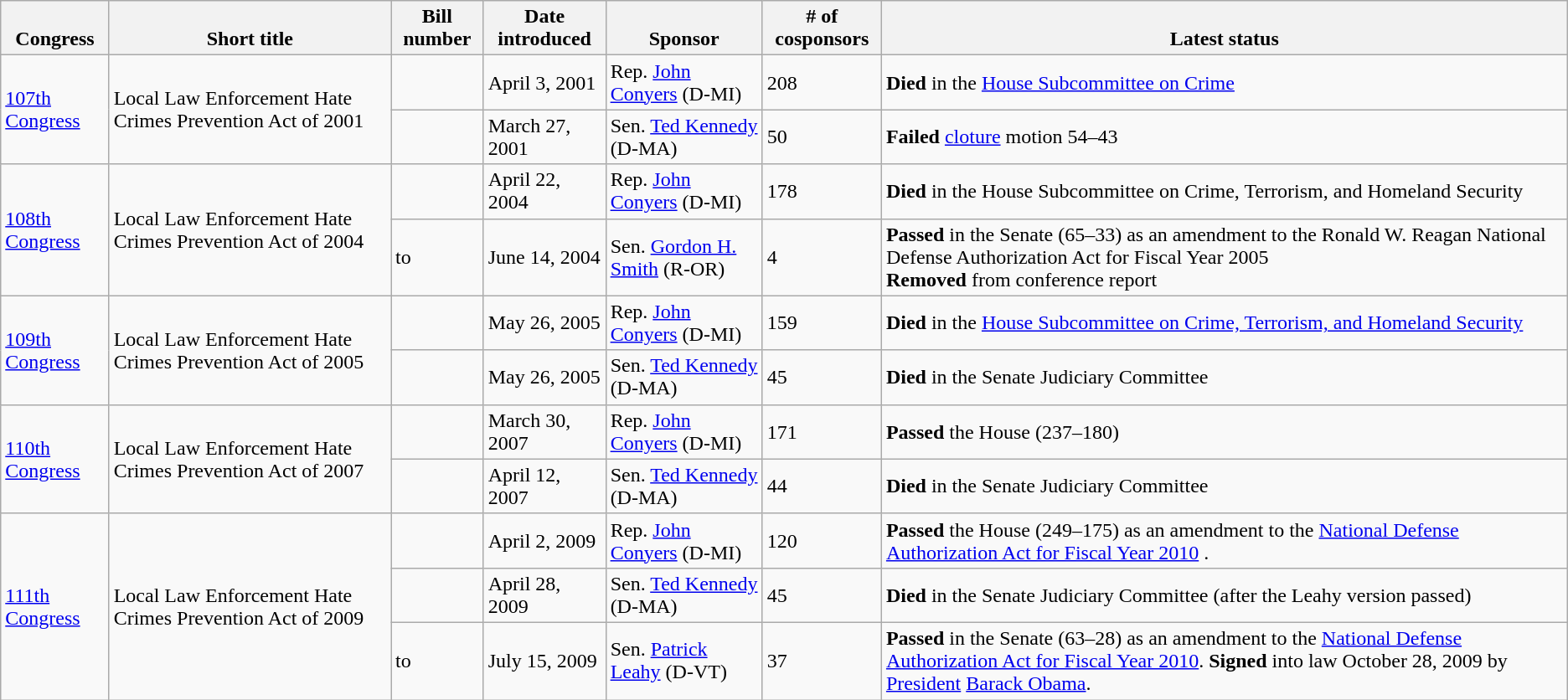<table class="wikitable">
<tr valign=bottom>
<th>Congress</th>
<th>Short title</th>
<th>Bill number</th>
<th>Date introduced</th>
<th>Sponsor</th>
<th># of cosponsors</th>
<th>Latest status</th>
</tr>
<tr>
<td rowspan=2><a href='#'>107th Congress</a></td>
<td rowspan=2>Local Law Enforcement Hate Crimes Prevention Act of 2001</td>
<td></td>
<td>April 3, 2001</td>
<td>Rep. <a href='#'>John Conyers</a> (D-MI)</td>
<td>208</td>
<td><strong>Died</strong> in the <a href='#'>House Subcommittee on Crime</a></td>
</tr>
<tr>
<td></td>
<td>March 27, 2001</td>
<td>Sen. <a href='#'>Ted Kennedy</a> (D-MA)</td>
<td>50</td>
<td><strong>Failed</strong> <a href='#'>cloture</a> motion 54–43</td>
</tr>
<tr>
<td rowspan=2><a href='#'>108th Congress</a></td>
<td rowspan=2>Local Law Enforcement Hate Crimes Prevention Act of 2004</td>
<td></td>
<td>April 22, 2004</td>
<td>Rep. <a href='#'>John Conyers</a> (D-MI)</td>
<td>178</td>
<td><strong>Died</strong> in the House Subcommittee on Crime, Terrorism, and Homeland Security</td>
</tr>
<tr>
<td> to </td>
<td>June 14, 2004</td>
<td>Sen. <a href='#'>Gordon H. Smith</a> (R-OR)</td>
<td>4</td>
<td><strong>Passed</strong> in the Senate (65–33) as an amendment to the Ronald W. Reagan National Defense Authorization Act for Fiscal Year 2005 <br> <strong>Removed</strong> from conference report</td>
</tr>
<tr>
<td rowspan=2><a href='#'>109th Congress</a></td>
<td rowspan=2>Local Law Enforcement Hate Crimes Prevention Act of 2005</td>
<td></td>
<td>May 26, 2005</td>
<td>Rep. <a href='#'>John Conyers</a> (D-MI)</td>
<td>159</td>
<td><strong>Died</strong> in the <a href='#'>House Subcommittee on Crime, Terrorism, and Homeland Security</a></td>
</tr>
<tr>
<td></td>
<td>May 26, 2005</td>
<td>Sen. <a href='#'>Ted Kennedy</a> (D-MA)</td>
<td>45</td>
<td><strong>Died</strong> in the Senate Judiciary Committee</td>
</tr>
<tr>
<td rowspan=2><a href='#'>110th Congress</a></td>
<td rowspan=2>Local Law Enforcement Hate Crimes Prevention Act of 2007</td>
<td></td>
<td>March 30, 2007</td>
<td>Rep. <a href='#'>John Conyers</a> (D-MI)</td>
<td>171</td>
<td><strong>Passed</strong> the House (237–180)</td>
</tr>
<tr>
<td></td>
<td>April 12, 2007</td>
<td>Sen. <a href='#'>Ted Kennedy</a> (D-MA)</td>
<td>44</td>
<td><strong>Died</strong> in the Senate Judiciary Committee</td>
</tr>
<tr>
<td rowspan=3><a href='#'>111th Congress</a></td>
<td rowspan=3>Local Law Enforcement Hate Crimes Prevention Act of 2009</td>
<td></td>
<td>April 2, 2009</td>
<td>Rep. <a href='#'>John Conyers</a> (D-MI)</td>
<td>120</td>
<td><strong>Passed</strong> the House (249–175) as an amendment to the <a href='#'>National Defense Authorization Act for Fiscal Year 2010</a> .</td>
</tr>
<tr>
<td></td>
<td>April 28, 2009</td>
<td>Sen. <a href='#'>Ted Kennedy</a> (D-MA)</td>
<td>45</td>
<td><strong>Died</strong> in the Senate Judiciary Committee (after the Leahy version passed)</td>
</tr>
<tr>
<td> to </td>
<td>July 15, 2009</td>
<td>Sen. <a href='#'>Patrick Leahy</a> (D-VT)</td>
<td>37</td>
<td><strong>Passed</strong> in the Senate (63–28) as an amendment to the <a href='#'>National Defense Authorization Act for Fiscal Year 2010</a>. <strong>Signed</strong> into law October 28, 2009 by <a href='#'>President</a> <a href='#'>Barack Obama</a>.</td>
</tr>
</table>
